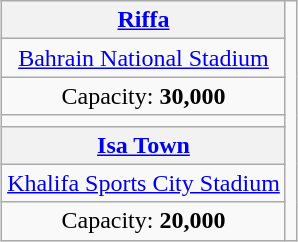<table class="wikitable" style="margin:1em auto; text-align:center">
<tr>
<th><a href='#'>Riffa</a></th>
<td rowspan=7></td>
</tr>
<tr>
<td><a href='#'>Bahrain National Stadium</a></td>
</tr>
<tr>
<td>Capacity: <strong>30,000</strong></td>
</tr>
<tr>
<td></td>
</tr>
<tr>
<th><a href='#'>Isa Town</a></th>
</tr>
<tr>
<td><a href='#'>Khalifa Sports City Stadium</a></td>
</tr>
<tr>
<td>Capacity: <strong>20,000</strong></td>
</tr>
</table>
